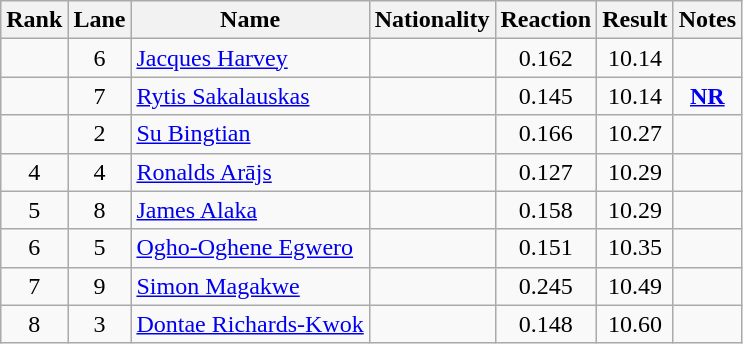<table class="wikitable sortable" style="text-align:center">
<tr>
<th>Rank</th>
<th>Lane</th>
<th>Name</th>
<th>Nationality</th>
<th>Reaction</th>
<th>Result</th>
<th>Notes</th>
</tr>
<tr>
<td></td>
<td>6</td>
<td align="left"><a href='#'>Jacques Harvey</a></td>
<td align="left"></td>
<td>0.162</td>
<td>10.14</td>
<td></td>
</tr>
<tr>
<td></td>
<td>7</td>
<td align="left"><a href='#'>Rytis Sakalauskas</a></td>
<td align="left"></td>
<td>0.145</td>
<td>10.14</td>
<td><strong><a href='#'>NR</a></strong></td>
</tr>
<tr>
<td></td>
<td>2</td>
<td align="left"><a href='#'>Su Bingtian</a></td>
<td align="left"></td>
<td>0.166</td>
<td>10.27</td>
<td></td>
</tr>
<tr>
<td>4</td>
<td>4</td>
<td align="left"><a href='#'>Ronalds Arājs</a></td>
<td align="left"></td>
<td>0.127</td>
<td>10.29</td>
<td></td>
</tr>
<tr>
<td>5</td>
<td>8</td>
<td align="left"><a href='#'>James Alaka</a></td>
<td align="left"></td>
<td>0.158</td>
<td>10.29</td>
<td></td>
</tr>
<tr>
<td>6</td>
<td>5</td>
<td align="left"><a href='#'>Ogho-Oghene Egwero</a></td>
<td align="left"></td>
<td>0.151</td>
<td>10.35</td>
<td></td>
</tr>
<tr>
<td>7</td>
<td>9</td>
<td align="left"><a href='#'>Simon Magakwe</a></td>
<td align="left"></td>
<td>0.245</td>
<td>10.49</td>
<td></td>
</tr>
<tr>
<td>8</td>
<td>3</td>
<td align="left"><a href='#'>Dontae Richards-Kwok</a></td>
<td align="left"></td>
<td>0.148</td>
<td>10.60</td>
<td></td>
</tr>
</table>
